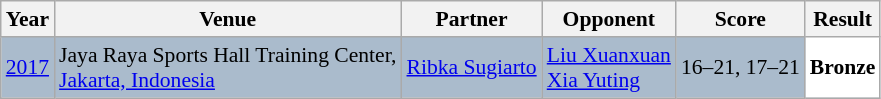<table class="sortable wikitable" style="font-size: 90%">
<tr>
<th>Year</th>
<th>Venue</th>
<th>Partner</th>
<th>Opponent</th>
<th>Score</th>
<th>Result</th>
</tr>
<tr style="background:#AABBCC">
<td align="center"><a href='#'>2017</a></td>
<td align="left">Jaya Raya Sports Hall Training Center,<br><a href='#'>Jakarta, Indonesia</a></td>
<td align="left"> <a href='#'>Ribka Sugiarto</a></td>
<td align="left"> <a href='#'>Liu Xuanxuan</a> <br>  <a href='#'>Xia Yuting</a></td>
<td align="left">16–21, 17–21</td>
<td style="text-align:left; background:white"> <strong>Bronze</strong></td>
</tr>
</table>
